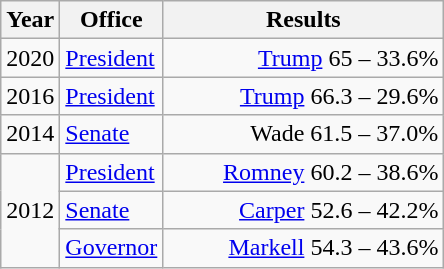<table class=wikitable>
<tr>
<th width="30">Year</th>
<th width="60">Office</th>
<th width="180">Results</th>
</tr>
<tr>
<td>2020</td>
<td><a href='#'>President</a></td>
<td align="right" ><a href='#'>Trump</a> 65 – 33.6%</td>
</tr>
<tr>
<td>2016</td>
<td><a href='#'>President</a></td>
<td align="right" ><a href='#'>Trump</a> 66.3 – 29.6%</td>
</tr>
<tr>
<td>2014</td>
<td><a href='#'>Senate</a></td>
<td align="right" >Wade 61.5 – 37.0%</td>
</tr>
<tr>
<td rowspan="3">2012</td>
<td><a href='#'>President</a></td>
<td align="right" ><a href='#'>Romney</a> 60.2 – 38.6%</td>
</tr>
<tr>
<td><a href='#'>Senate</a></td>
<td align="right" ><a href='#'>Carper</a> 52.6 – 42.2%</td>
</tr>
<tr>
<td><a href='#'>Governor</a></td>
<td align="right" ><a href='#'>Markell</a> 54.3 – 43.6%</td>
</tr>
</table>
